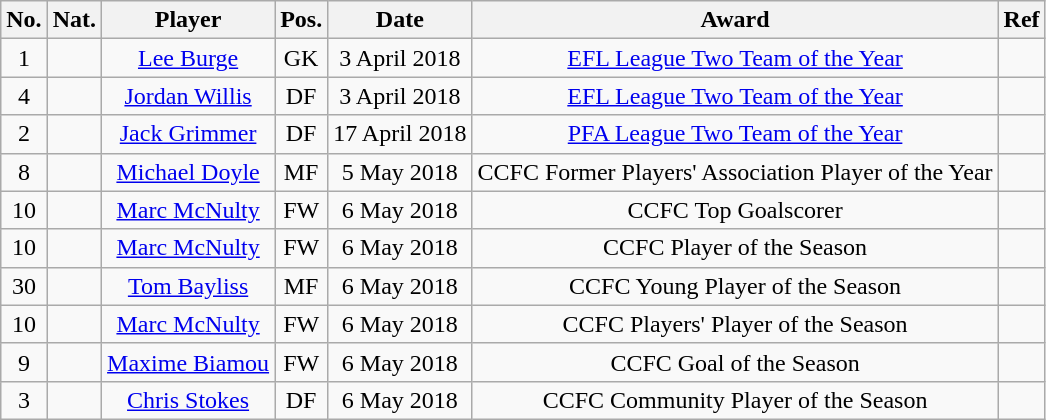<table class="wikitable sortable alternance" style="text-align:center">
<tr>
<th>No.</th>
<th>Nat.</th>
<th>Player</th>
<th>Pos.</th>
<th>Date</th>
<th>Award</th>
<th>Ref</th>
</tr>
<tr>
<td>1</td>
<td></td>
<td><a href='#'>Lee Burge</a></td>
<td>GK</td>
<td>3 April 2018</td>
<td><a href='#'>EFL League Two Team of the Year</a></td>
<td></td>
</tr>
<tr>
<td>4</td>
<td></td>
<td><a href='#'>Jordan Willis</a></td>
<td>DF</td>
<td>3 April 2018</td>
<td><a href='#'>EFL League Two Team of the Year</a></td>
<td></td>
</tr>
<tr>
<td>2</td>
<td></td>
<td><a href='#'>Jack Grimmer</a></td>
<td>DF</td>
<td>17 April 2018</td>
<td><a href='#'>PFA League Two Team of the Year</a></td>
<td></td>
</tr>
<tr>
<td>8</td>
<td></td>
<td><a href='#'>Michael Doyle</a></td>
<td>MF</td>
<td>5 May 2018</td>
<td>CCFC Former Players' Association Player of the Year</td>
<td></td>
</tr>
<tr>
<td>10</td>
<td></td>
<td><a href='#'>Marc McNulty</a></td>
<td>FW</td>
<td>6 May 2018</td>
<td>CCFC Top Goalscorer</td>
<td></td>
</tr>
<tr>
<td>10</td>
<td></td>
<td><a href='#'>Marc McNulty</a></td>
<td>FW</td>
<td>6 May 2018</td>
<td>CCFC Player of the Season</td>
<td></td>
</tr>
<tr>
<td>30</td>
<td></td>
<td><a href='#'>Tom Bayliss</a></td>
<td>MF</td>
<td>6 May 2018</td>
<td>CCFC Young Player of the Season</td>
<td></td>
</tr>
<tr>
<td>10</td>
<td></td>
<td><a href='#'>Marc McNulty</a></td>
<td>FW</td>
<td>6 May 2018</td>
<td>CCFC Players' Player of the Season</td>
<td></td>
</tr>
<tr>
<td>9</td>
<td></td>
<td><a href='#'>Maxime Biamou</a></td>
<td>FW</td>
<td>6 May 2018</td>
<td>CCFC Goal of the Season</td>
<td></td>
</tr>
<tr>
<td>3</td>
<td></td>
<td><a href='#'>Chris Stokes</a></td>
<td>DF</td>
<td>6 May 2018</td>
<td>CCFC Community Player of the Season</td>
<td></td>
</tr>
</table>
